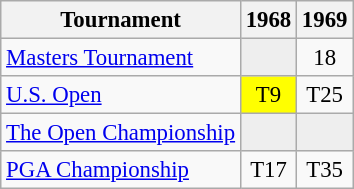<table class="wikitable" style="font-size:95%;text-align:center;">
<tr>
<th>Tournament</th>
<th>1968</th>
<th>1969</th>
</tr>
<tr>
<td align=left><a href='#'>Masters Tournament</a></td>
<td style="background:#eeeeee;"></td>
<td>18</td>
</tr>
<tr>
<td align=left><a href='#'>U.S. Open</a></td>
<td style="background:yellow;">T9</td>
<td>T25</td>
</tr>
<tr>
<td align=left><a href='#'>The Open Championship</a></td>
<td style="background:#eeeeee;"></td>
<td style="background:#eeeeee;"></td>
</tr>
<tr>
<td align=left><a href='#'>PGA Championship</a></td>
<td>T17</td>
<td>T35</td>
</tr>
</table>
